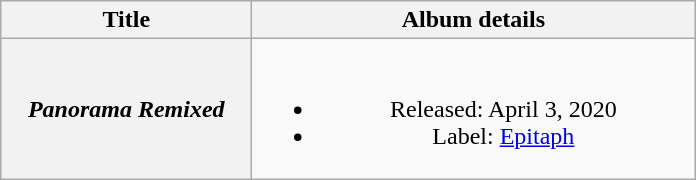<table class="wikitable plainrowheaders" style="text-align:center;">
<tr>
<th rowspan="1" scope="col" style="width:10em;">Title</th>
<th rowspan="1" scope="col" style="width:18em;">Album details</th>
</tr>
<tr>
<th scope="row"><em>Panorama Remixed</em></th>
<td><br><ul><li>Released: April 3, 2020</li><li>Label: <a href='#'>Epitaph</a></li></ul></td>
</tr>
</table>
